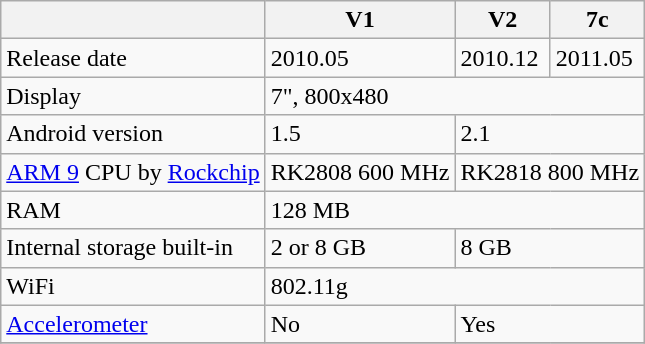<table class="wikitable">
<tr>
<th></th>
<th>V1</th>
<th>V2</th>
<th>7c</th>
</tr>
<tr>
<td>Release date</td>
<td>2010.05</td>
<td>2010.12</td>
<td>2011.05</td>
</tr>
<tr>
<td>Display</td>
<td colspan=3>7", 800x480</td>
</tr>
<tr>
<td>Android version</td>
<td>1.5</td>
<td colspan=2>2.1</td>
</tr>
<tr>
<td><a href='#'>ARM 9</a> CPU by <a href='#'>Rockchip</a></td>
<td>RK2808 600 MHz</td>
<td colspan=2>RK2818 800 MHz</td>
</tr>
<tr>
<td>RAM</td>
<td colspan=3>128 MB</td>
</tr>
<tr>
<td>Internal storage built-in</td>
<td>2 or 8 GB</td>
<td colspan=2>8 GB</td>
</tr>
<tr>
<td>WiFi</td>
<td colspan=3>802.11g</td>
</tr>
<tr>
<td><a href='#'>Accelerometer</a></td>
<td>No</td>
<td colspan=2>Yes</td>
</tr>
<tr>
</tr>
</table>
